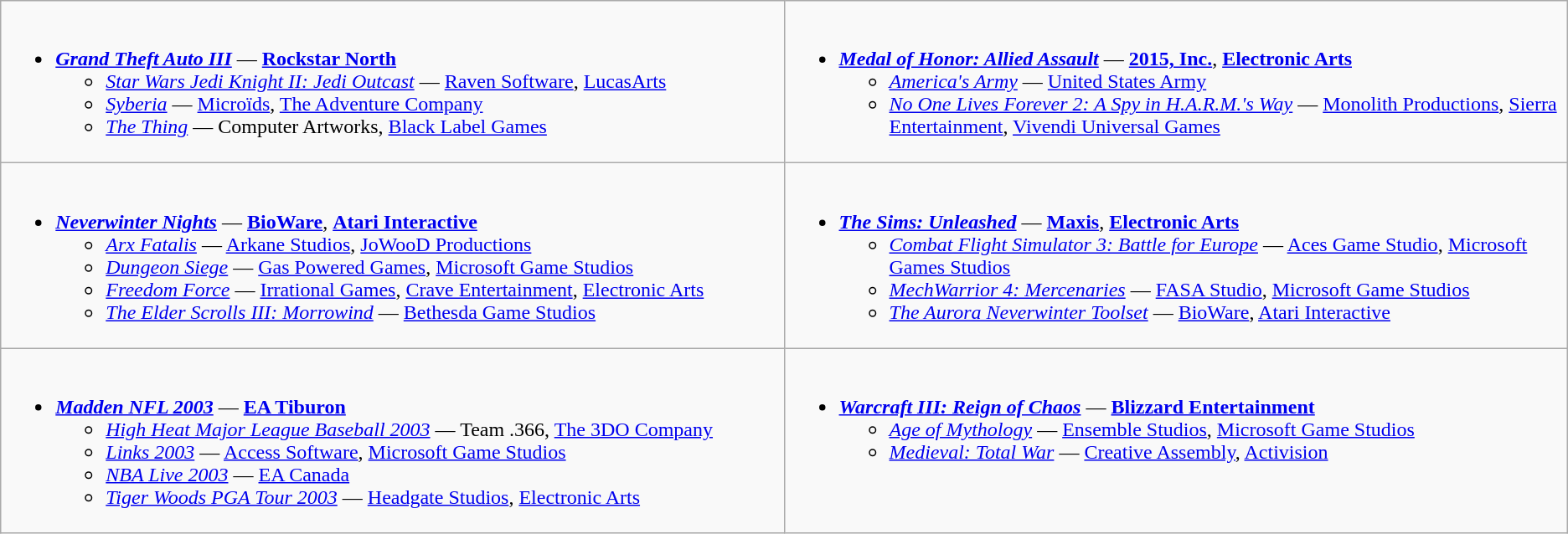<table class="wikitable">
<tr>
<td valign="top" width="50%"><br><ul><li><strong><em><a href='#'>Grand Theft Auto III</a></em></strong> — <strong><a href='#'>Rockstar North</a></strong><ul><li><em><a href='#'>Star Wars Jedi Knight II: Jedi Outcast</a></em> — <a href='#'>Raven Software</a>, <a href='#'>LucasArts</a></li><li><em><a href='#'>Syberia</a></em> — <a href='#'>Microïds</a>, <a href='#'>The Adventure Company</a></li><li><em><a href='#'>The Thing</a></em> — Computer Artworks, <a href='#'>Black Label Games</a></li></ul></li></ul></td>
<td valign="top" width="50%"><br><ul><li><strong><em><a href='#'>Medal of Honor: Allied Assault</a></em></strong> — <strong><a href='#'>2015, Inc.</a></strong>, <strong><a href='#'>Electronic Arts</a></strong><ul><li><em><a href='#'>America's Army</a></em> — <a href='#'>United States Army</a></li><li><em><a href='#'>No One Lives Forever 2: A Spy in H.A.R.M.'s Way</a></em> — <a href='#'>Monolith Productions</a>, <a href='#'>Sierra Entertainment</a>, <a href='#'>Vivendi Universal Games</a></li></ul></li></ul></td>
</tr>
<tr>
<td valign="top" width="50%"><br><ul><li><strong><em><a href='#'>Neverwinter Nights</a></em></strong> — <strong><a href='#'>BioWare</a></strong>, <strong><a href='#'>Atari Interactive</a></strong><ul><li><em><a href='#'>Arx Fatalis</a></em> — <a href='#'>Arkane Studios</a>, <a href='#'>JoWooD Productions</a></li><li><em><a href='#'>Dungeon Siege</a></em> — <a href='#'>Gas Powered Games</a>, <a href='#'>Microsoft Game Studios</a></li><li><em><a href='#'>Freedom Force</a></em> — <a href='#'>Irrational Games</a>, <a href='#'>Crave Entertainment</a>, <a href='#'>Electronic Arts</a></li><li><em><a href='#'>The Elder Scrolls III: Morrowind</a></em> — <a href='#'>Bethesda Game Studios</a></li></ul></li></ul></td>
<td valign="top" width="50%"><br><ul><li><strong><em><a href='#'>The Sims: Unleashed</a></em></strong> — <strong><a href='#'>Maxis</a></strong>, <strong><a href='#'>Electronic Arts</a></strong><ul><li><em><a href='#'>Combat Flight Simulator 3: Battle for Europe</a></em> — <a href='#'>Aces Game Studio</a>, <a href='#'>Microsoft Games Studios</a></li><li><em><a href='#'>MechWarrior 4: Mercenaries</a></em> — <a href='#'>FASA Studio</a>, <a href='#'>Microsoft Game Studios</a></li><li><em><a href='#'>The Aurora Neverwinter Toolset</a></em> — <a href='#'>BioWare</a>, <a href='#'>Atari Interactive</a></li></ul></li></ul></td>
</tr>
<tr>
<td valign="top" width="50%"><br><ul><li><strong><em><a href='#'>Madden NFL 2003</a></em></strong> — <strong><a href='#'>EA Tiburon</a></strong><ul><li><em><a href='#'>High Heat Major League Baseball 2003</a></em> — Team .366, <a href='#'>The 3DO Company</a></li><li><em><a href='#'>Links 2003</a></em> — <a href='#'>Access Software</a>, <a href='#'>Microsoft Game Studios</a></li><li><em><a href='#'>NBA Live 2003</a></em> — <a href='#'>EA Canada</a></li><li><em><a href='#'>Tiger Woods PGA Tour 2003</a></em> — <a href='#'>Headgate Studios</a>, <a href='#'>Electronic Arts</a></li></ul></li></ul></td>
<td valign="top" width="50%"><br><ul><li><strong><em><a href='#'>Warcraft III: Reign of Chaos</a></em></strong> — <strong><a href='#'>Blizzard Entertainment</a></strong><ul><li><em><a href='#'>Age of Mythology</a></em> — <a href='#'>Ensemble Studios</a>, <a href='#'>Microsoft Game Studios</a></li><li><em><a href='#'>Medieval: Total War</a></em> — <a href='#'>Creative Assembly</a>, <a href='#'>Activision</a></li></ul></li></ul></td>
</tr>
</table>
